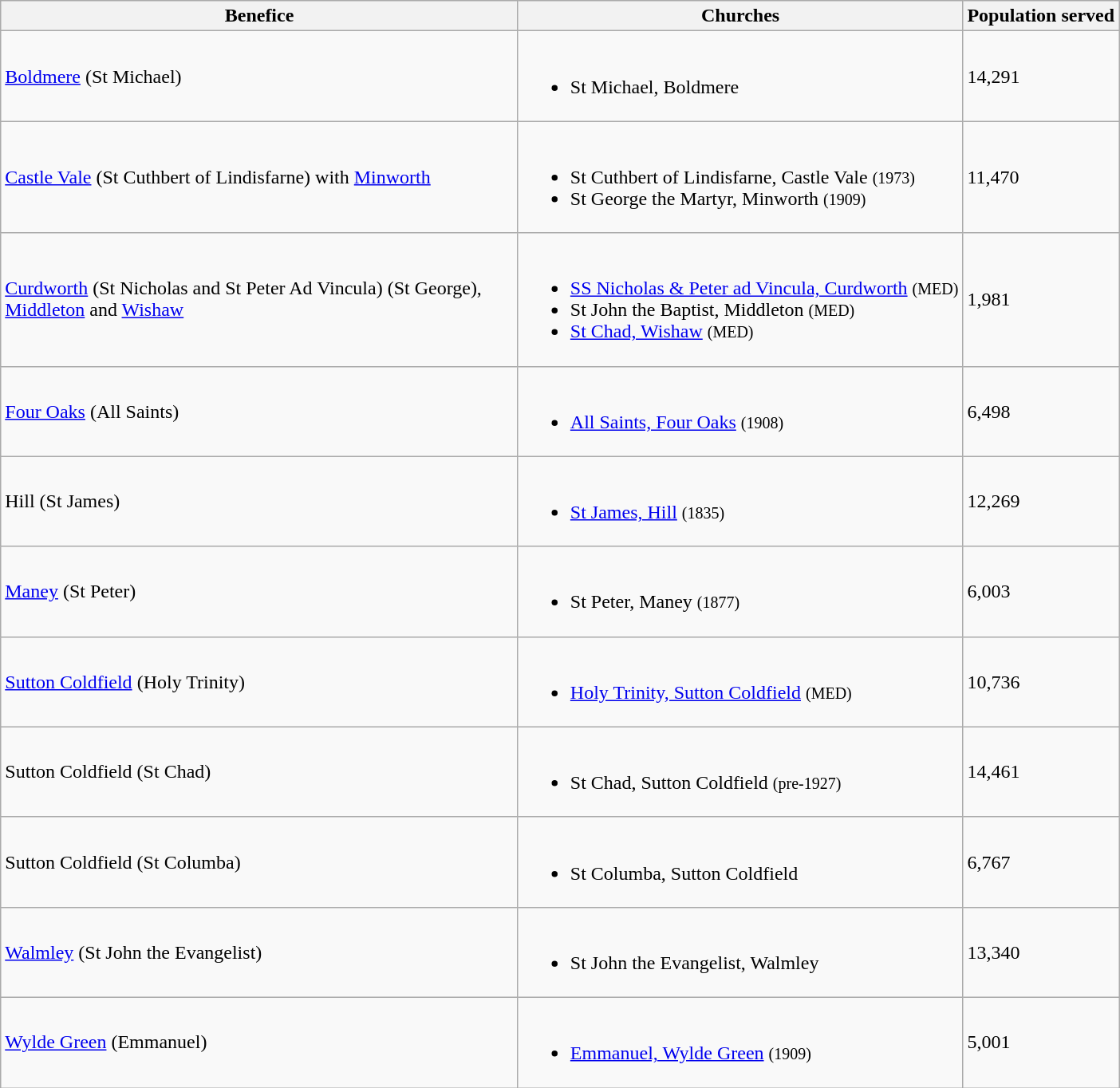<table class="wikitable">
<tr>
<th width="425">Benefice</th>
<th>Churches</th>
<th>Population served</th>
</tr>
<tr>
<td><a href='#'>Boldmere</a> (St Michael)</td>
<td><br><ul><li>St Michael, Boldmere</li></ul></td>
<td>14,291</td>
</tr>
<tr>
<td><a href='#'>Castle Vale</a> (St Cuthbert of Lindisfarne) with <a href='#'>Minworth</a></td>
<td><br><ul><li>St Cuthbert of Lindisfarne, Castle Vale <small>(1973)</small></li><li>St George the Martyr, Minworth <small>(1909)</small></li></ul></td>
<td>11,470</td>
</tr>
<tr>
<td><a href='#'>Curdworth</a> (St Nicholas and St Peter Ad Vincula) (St George), <a href='#'>Middleton</a> and <a href='#'>Wishaw</a></td>
<td><br><ul><li><a href='#'>SS Nicholas & Peter ad Vincula, Curdworth</a> <small>(MED)</small></li><li>St John the Baptist, Middleton <small>(MED)</small></li><li><a href='#'>St Chad, Wishaw</a> <small>(MED)</small></li></ul></td>
<td>1,981</td>
</tr>
<tr>
<td><a href='#'>Four Oaks</a> (All Saints)</td>
<td><br><ul><li><a href='#'>All Saints, Four Oaks</a> <small>(1908)</small></li></ul></td>
<td>6,498</td>
</tr>
<tr>
<td>Hill (St James)</td>
<td><br><ul><li><a href='#'>St James, Hill</a> <small>(1835)</small></li></ul></td>
<td>12,269</td>
</tr>
<tr>
<td><a href='#'>Maney</a> (St Peter)</td>
<td><br><ul><li>St Peter, Maney <small>(1877)</small></li></ul></td>
<td>6,003</td>
</tr>
<tr>
<td><a href='#'>Sutton Coldfield</a> (Holy Trinity)</td>
<td><br><ul><li><a href='#'>Holy Trinity, Sutton Coldfield</a> <small>(MED)</small></li></ul></td>
<td>10,736</td>
</tr>
<tr>
<td>Sutton Coldfield (St Chad)</td>
<td><br><ul><li>St Chad, Sutton Coldfield <small>(pre-1927)</small></li></ul></td>
<td>14,461</td>
</tr>
<tr>
<td>Sutton Coldfield (St Columba)</td>
<td><br><ul><li>St Columba, Sutton Coldfield</li></ul></td>
<td>6,767</td>
</tr>
<tr>
<td><a href='#'>Walmley</a> (St John the Evangelist)</td>
<td><br><ul><li>St John the Evangelist, Walmley</li></ul></td>
<td>13,340</td>
</tr>
<tr>
<td><a href='#'>Wylde Green</a> (Emmanuel)</td>
<td><br><ul><li><a href='#'>Emmanuel, Wylde Green</a> <small>(1909)</small></li></ul></td>
<td>5,001</td>
</tr>
</table>
